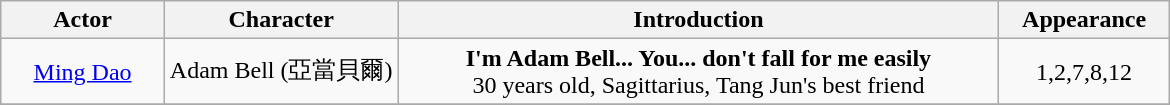<table class="wikitable" style="text-align:center;">
<tr>
<th style="width:14%">Actor</th>
<th style="width:20%">Character</th>
<th>Introduction</th>
<th>Appearance</th>
</tr>
<tr>
<td><a href='#'>Ming Dao</a></td>
<td>Adam Bell (亞當貝爾)</td>
<td><strong>I'm Adam Bell... You... don't fall for me easily</strong><br>30 years old, Sagittarius, Tang Jun's best friend</td>
<td>1,2,7,8,12</td>
</tr>
<tr>
</tr>
</table>
